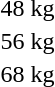<table>
<tr>
<td rowspan=2>48 kg</td>
<td rowspan=2></td>
<td rowspan=2></td>
<td></td>
</tr>
<tr>
<td></td>
</tr>
<tr>
<td rowspan=2>56 kg</td>
<td rowspan=2></td>
<td rowspan=2></td>
<td></td>
</tr>
<tr>
<td></td>
</tr>
<tr>
<td rowspan=2>68 kg</td>
<td rowspan=2></td>
<td rowspan=2></td>
<td></td>
</tr>
<tr>
<td></td>
</tr>
</table>
